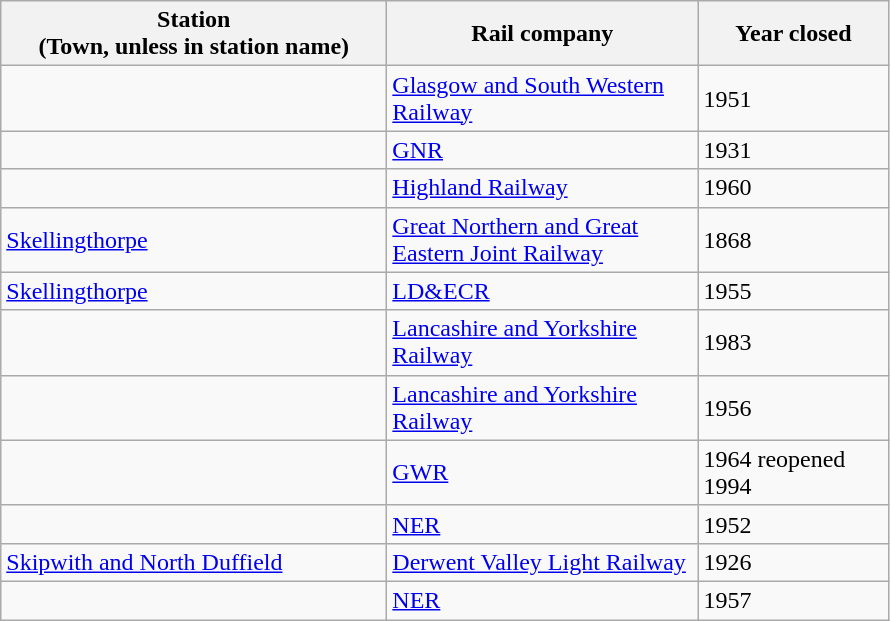<table class="wikitable sortable">
<tr>
<th style="width:250px">Station<br>(Town, unless in station name)</th>
<th style="width:200px">Rail company</th>
<th style="width:120px">Year closed</th>
</tr>
<tr>
<td></td>
<td><a href='#'>Glasgow and South Western Railway</a></td>
<td>1951</td>
</tr>
<tr>
<td></td>
<td><a href='#'>GNR</a></td>
<td>1931</td>
</tr>
<tr>
<td></td>
<td><a href='#'>Highland Railway</a></td>
<td>1960</td>
</tr>
<tr>
<td><a href='#'>Skellingthorpe</a></td>
<td><a href='#'>Great Northern and Great Eastern Joint Railway</a></td>
<td>1868</td>
</tr>
<tr>
<td><a href='#'>Skellingthorpe</a></td>
<td><a href='#'>LD&ECR</a></td>
<td>1955</td>
</tr>
<tr>
<td></td>
<td><a href='#'>Lancashire and Yorkshire Railway</a></td>
<td>1983</td>
</tr>
<tr>
<td></td>
<td><a href='#'>Lancashire and Yorkshire Railway</a></td>
<td>1956</td>
</tr>
<tr>
<td></td>
<td><a href='#'>GWR</a></td>
<td>1964 reopened 1994</td>
</tr>
<tr>
<td></td>
<td><a href='#'>NER</a></td>
<td>1952</td>
</tr>
<tr>
<td><a href='#'>Skipwith and North Duffield</a></td>
<td><a href='#'>Derwent Valley Light Railway</a></td>
<td>1926</td>
</tr>
<tr>
<td></td>
<td><a href='#'>NER</a></td>
<td>1957</td>
</tr>
</table>
